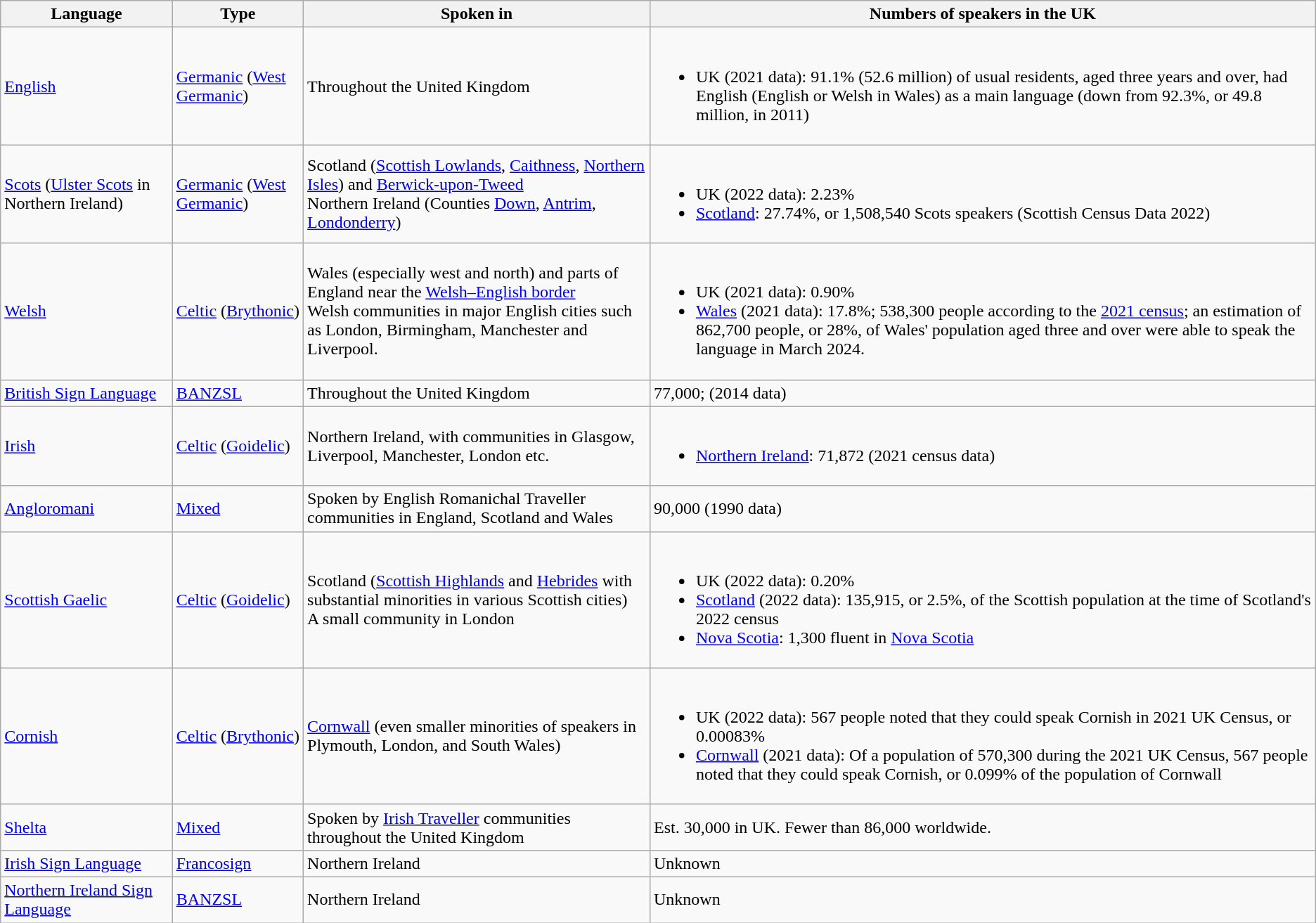<table class="wikitable sortable">
<tr>
<th>Language</th>
<th>Type</th>
<th>Spoken in</th>
<th>Numbers of speakers in the UK</th>
</tr>
<tr>
<td><a href='#'>English</a></td>
<td><a href='#'>Germanic</a> (<a href='#'>West Germanic</a>)</td>
<td>Throughout the United Kingdom</td>
<td><br><ul><li>UK (2021 data): 91.1% (52.6 million) of usual residents, aged three years and over, had English (English or Welsh in Wales) as a main language (down from 92.3%, or 49.8 million, in 2011)</li></ul></td>
</tr>
<tr>
<td><a href='#'>Scots</a> (<a href='#'>Ulster Scots</a> in Northern Ireland)</td>
<td><a href='#'>Germanic</a> (<a href='#'>West Germanic</a>)</td>
<td>Scotland (<a href='#'>Scottish Lowlands</a>, <a href='#'>Caithness</a>, <a href='#'>Northern Isles</a>) and <a href='#'>Berwick-upon-Tweed</a><br>Northern Ireland (Counties <a href='#'>Down</a>, <a href='#'>Antrim</a>, <a href='#'>Londonderry</a>)</td>
<td><br><ul><li>UK (2022 data): 2.23%</li><li><a href='#'>Scotland</a>: 27.74%, or 1,508,540 Scots speakers (Scottish Census Data 2022)</li></ul></td>
</tr>
<tr>
<td><a href='#'>Welsh</a></td>
<td><a href='#'>Celtic</a> (<a href='#'>Brythonic</a>)</td>
<td>Wales (especially west and north) and parts of England near the <a href='#'>Welsh–English border</a><br>Welsh communities in major English cities such as London, Birmingham, Manchester and Liverpool.</td>
<td><br><ul><li>UK (2021 data): 0.90%</li><li><a href='#'>Wales</a> (2021 data): 17.8%; 538,300 people according to the <a href='#'>2021 census</a>; an estimation of 862,700 people, or 28%, of Wales' population aged three and over were able to speak the language in March 2024.</li></ul></td>
</tr>
<tr>
<td><a href='#'>British Sign Language</a></td>
<td><a href='#'>BANZSL</a></td>
<td>Throughout the United Kingdom</td>
<td>77,000; (2014 data)</td>
</tr>
<tr>
<td><a href='#'>Irish</a></td>
<td><a href='#'>Celtic</a> (<a href='#'>Goidelic</a>)</td>
<td>Northern Ireland, with communities in Glasgow, Liverpool, Manchester, London etc.</td>
<td><br><ul><li><a href='#'>Northern Ireland</a>: 71,872 (2021 census data)</li></ul></td>
</tr>
<tr>
<td><a href='#'>Angloromani</a></td>
<td><a href='#'>Mixed</a></td>
<td>Spoken by English Romanichal Traveller communities in England, Scotland and Wales</td>
<td>90,000 (1990 data)</td>
</tr>
<tr>
<td><a href='#'>Scottish Gaelic</a></td>
<td><a href='#'>Celtic</a> (<a href='#'>Goidelic</a>)</td>
<td>Scotland (<a href='#'>Scottish Highlands</a> and <a href='#'>Hebrides</a> with substantial minorities in various Scottish cities)<br>A small community in London</td>
<td><br><ul><li>UK (2022 data): 0.20%</li><li><a href='#'>Scotland</a> (2022 data): 135,915, or 2.5%, of the Scottish population at the time of Scotland's 2022 census</li><li><a href='#'>Nova Scotia</a>: 1,300 fluent in <a href='#'>Nova Scotia</a></li></ul></td>
</tr>
<tr>
<td><a href='#'>Cornish</a></td>
<td><a href='#'>Celtic</a> (<a href='#'>Brythonic</a>)</td>
<td><a href='#'>Cornwall</a> (even smaller minorities of speakers in Plymouth, London, and South Wales)</td>
<td><br><ul><li>UK (2022 data): 567 people noted that they could speak Cornish in 2021 UK Census, or 0.00083%</li><li><a href='#'>Cornwall</a> (2021 data): Of a population of 570,300 during the 2021 UK Census, 567 people noted that they could speak Cornish, or 0.099% of the population of Cornwall</li></ul></td>
</tr>
<tr>
<td><a href='#'>Shelta</a></td>
<td><a href='#'>Mixed</a></td>
<td>Spoken by <a href='#'>Irish Traveller</a> communities throughout the United Kingdom</td>
<td>Est. 30,000 in UK. Fewer than 86,000 worldwide.</td>
</tr>
<tr>
<td><a href='#'>Irish Sign Language</a></td>
<td><a href='#'>Francosign</a></td>
<td>Northern Ireland</td>
<td>Unknown</td>
</tr>
<tr>
<td><a href='#'>Northern Ireland Sign Language</a></td>
<td><a href='#'>BANZSL</a></td>
<td>Northern Ireland</td>
<td>Unknown</td>
</tr>
</table>
